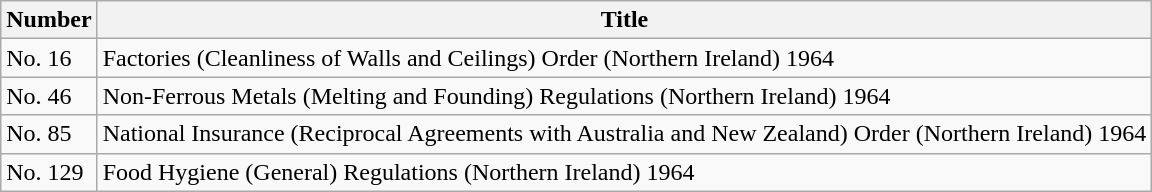<table class="wikitable collapsible">
<tr>
<th>Number</th>
<th>Title</th>
</tr>
<tr>
<td>No. 16</td>
<td>Factories (Cleanliness of Walls and Ceilings) Order (Northern Ireland) 1964</td>
</tr>
<tr>
<td>No. 46</td>
<td>Non-Ferrous Metals (Melting and Founding) Regulations (Northern Ireland) 1964</td>
</tr>
<tr>
<td>No. 85</td>
<td>National Insurance (Reciprocal Agreements with Australia and New Zealand) Order (Northern Ireland) 1964</td>
</tr>
<tr>
<td>No. 129</td>
<td>Food Hygiene (General) Regulations (Northern Ireland) 1964</td>
</tr>
</table>
